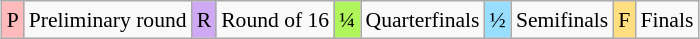<table class="wikitable" style="margin:0.5em auto; font-size:90%; line-height:1.25em; text-align:center;">
<tr>
<td bgcolor="#FFBBBB" align=center>P</td>
<td>Preliminary round</td>
<td bgcolor="#D0A9F5" align=center>R</td>
<td>Round of 16</td>
<td bgcolor="#AFF55B" align=center>¼</td>
<td>Quarterfinals</td>
<td bgcolor="#97DEFF" align=center>½</td>
<td>Semifinals</td>
<td bgcolor="#FFDF80" align=center>F</td>
<td>Finals</td>
</tr>
</table>
